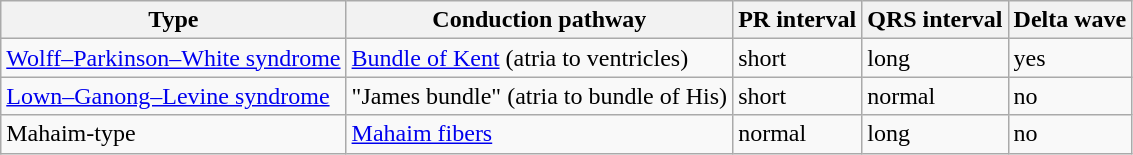<table class="wikitable">
<tr>
<th>Type</th>
<th>Conduction pathway</th>
<th>PR interval</th>
<th>QRS interval</th>
<th>Delta wave</th>
</tr>
<tr>
<td><a href='#'>Wolff–Parkinson–White syndrome</a></td>
<td><a href='#'>Bundle of Kent</a> (atria to ventricles)</td>
<td>short</td>
<td>long</td>
<td>yes</td>
</tr>
<tr>
<td><a href='#'>Lown–Ganong–Levine syndrome</a></td>
<td>"James bundle" (atria to bundle of His)</td>
<td>short</td>
<td>normal</td>
<td>no</td>
</tr>
<tr>
<td>Mahaim-type</td>
<td><a href='#'>Mahaim fibers</a></td>
<td>normal</td>
<td>long</td>
<td>no</td>
</tr>
</table>
